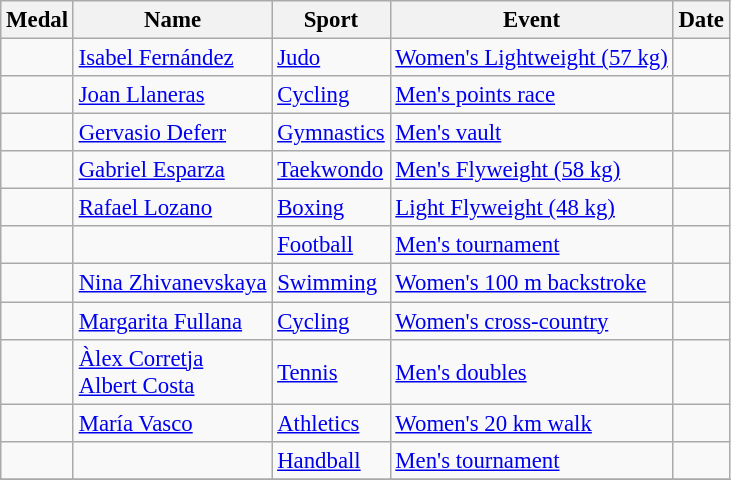<table class="wikitable sortable"  style="font-size:95%">
<tr>
<th>Medal</th>
<th>Name</th>
<th>Sport</th>
<th>Event</th>
<th>Date</th>
</tr>
<tr>
<td></td>
<td><a href='#'>Isabel Fernández</a></td>
<td><a href='#'>Judo</a></td>
<td><a href='#'>Women's Lightweight (57 kg)</a></td>
<td></td>
</tr>
<tr>
<td></td>
<td><a href='#'>Joan Llaneras</a></td>
<td><a href='#'>Cycling</a></td>
<td><a href='#'>Men's points race</a></td>
<td></td>
</tr>
<tr>
<td></td>
<td><a href='#'>Gervasio Deferr</a></td>
<td><a href='#'>Gymnastics</a></td>
<td><a href='#'>Men's vault</a></td>
<td></td>
</tr>
<tr>
<td></td>
<td><a href='#'>Gabriel Esparza</a></td>
<td><a href='#'>Taekwondo</a></td>
<td><a href='#'>Men's Flyweight (58 kg)</a></td>
<td></td>
</tr>
<tr>
<td></td>
<td><a href='#'>Rafael Lozano</a></td>
<td><a href='#'>Boxing</a></td>
<td><a href='#'>Light Flyweight (48 kg)</a></td>
<td></td>
</tr>
<tr>
<td></td>
<td><br></td>
<td><a href='#'>Football</a></td>
<td><a href='#'>Men's tournament</a></td>
<td></td>
</tr>
<tr>
<td></td>
<td><a href='#'>Nina Zhivanevskaya</a></td>
<td><a href='#'>Swimming</a></td>
<td><a href='#'>Women's 100 m backstroke</a></td>
<td></td>
</tr>
<tr>
<td></td>
<td><a href='#'>Margarita Fullana</a></td>
<td><a href='#'>Cycling</a></td>
<td><a href='#'>Women's cross-country</a></td>
<td></td>
</tr>
<tr>
<td></td>
<td><a href='#'>Àlex Corretja</a> <br> <a href='#'>Albert Costa</a></td>
<td><a href='#'>Tennis</a></td>
<td><a href='#'>Men's doubles</a></td>
<td></td>
</tr>
<tr>
<td></td>
<td><a href='#'>María Vasco</a></td>
<td><a href='#'>Athletics</a></td>
<td><a href='#'>Women's 20 km walk</a></td>
<td></td>
</tr>
<tr>
<td></td>
<td><br></td>
<td><a href='#'>Handball</a></td>
<td><a href='#'>Men's tournament</a></td>
<td></td>
</tr>
<tr>
</tr>
</table>
